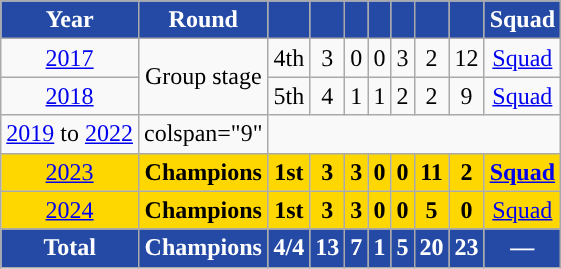<table class="wikitable" style="text-align: center;">
<tr>
<th style="background:#244AA5; color:white; ">Year</th>
<th style="background:#244AA5; color:white; ">Round</th>
<th style="background:#244AA5; color:white; "></th>
<th style="background:#244AA5; color:white; "></th>
<th style="background:#244AA5; color:white; "></th>
<th style="background:#244AA5; color:white; "></th>
<th style="background:#244AA5; color:white; "></th>
<th style="background:#244AA5; color:white; "></th>
<th style="background:#244AA5; color:white; "></th>
<th style="background:#244AA5; color:white; ">Squad</th>
</tr>
<tr>
<td><a href='#'>2017</a></td>
<td rowspan="2">Group stage</td>
<td>4th</td>
<td>3</td>
<td>0</td>
<td>0</td>
<td>3</td>
<td>2</td>
<td>12</td>
<td><a href='#'>Squad</a></td>
</tr>
<tr>
<td><a href='#'>2018</a></td>
<td>5th</td>
<td>4</td>
<td>1</td>
<td>1</td>
<td>2</td>
<td>2</td>
<td>9</td>
<td><a href='#'>Squad</a></td>
</tr>
<tr>
<td><a href='#'>2019</a> to <a href='#'>2022</a></td>
<td>colspan="9" </td>
</tr>
<tr style="background:gold;">
<td><a href='#'>2023</a></td>
<td><strong>Champions</strong></td>
<td><strong>1st</strong></td>
<td><strong>3</strong></td>
<td><strong>3</strong></td>
<td><strong>0</strong></td>
<td><strong>0</strong></td>
<td><strong>11</strong></td>
<td><strong>2</strong></td>
<td><strong><a href='#'>Squad</a></strong></td>
</tr>
<tr style="background:gold;">
<td><a href='#'>2024</a></td>
<td><strong>Champions</strong></td>
<td><strong>1st</strong></td>
<td><strong>3</strong></td>
<td><strong>3</strong></td>
<td><strong>0</strong></td>
<td><strong>0</strong></td>
<td><strong>5</strong></td>
<td><strong>0</strong></td>
<td><a href='#'>Squad</a></td>
</tr>
<tr>
<th style="background:#244AA5;color:white;">Total</th>
<th style="background:#244AA5; color:white; ">Champions</th>
<th style="background:#244AA5; color:white; ">4/4</th>
<th style="background:#244AA5; color:white; ">13</th>
<th style="background:#244AA5; color:white; ">7</th>
<th style="background:#244AA5; color:white; ">1</th>
<th style="background:#244AA5; color:white; ">5</th>
<th style="background:#244AA5; color:white; ">20</th>
<th style="background:#244AA5; color:white; ">23</th>
<th style="background:#244AA5; color:white; ">—</th>
</tr>
</table>
